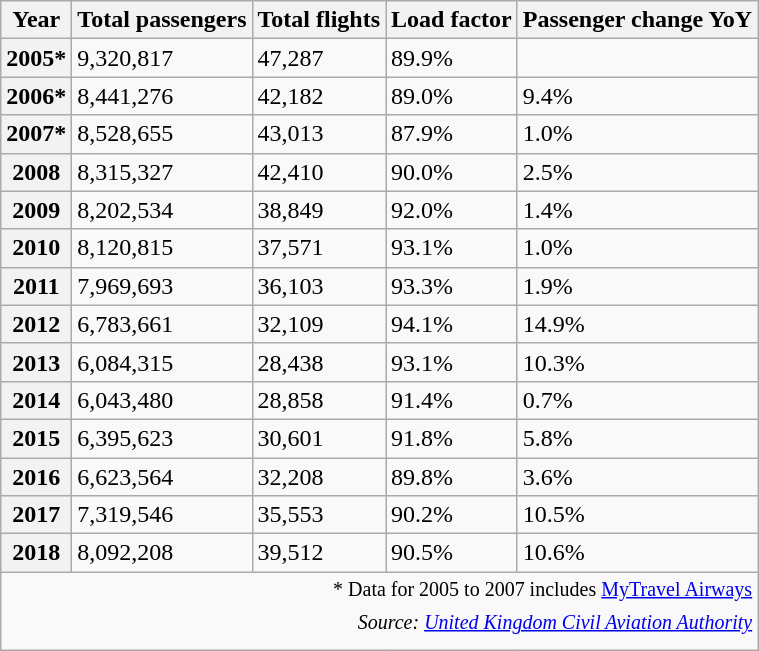<table class="wikitable">
<tr>
<th>Year</th>
<th>Total passengers</th>
<th>Total flights</th>
<th>Load factor</th>
<th>Passenger change YoY</th>
</tr>
<tr>
<th>2005*</th>
<td>9,320,817</td>
<td>47,287</td>
<td>89.9%</td>
<td></td>
</tr>
<tr>
<th>2006*</th>
<td>8,441,276</td>
<td>42,182</td>
<td>89.0%</td>
<td>9.4%</td>
</tr>
<tr>
<th>2007*</th>
<td>8,528,655</td>
<td>43,013</td>
<td>87.9%</td>
<td>1.0%</td>
</tr>
<tr>
<th>2008</th>
<td>8,315,327</td>
<td>42,410</td>
<td>90.0%</td>
<td>2.5%</td>
</tr>
<tr>
<th>2009</th>
<td>8,202,534</td>
<td>38,849</td>
<td>92.0%</td>
<td>1.4%</td>
</tr>
<tr>
<th>2010</th>
<td>8,120,815</td>
<td>37,571</td>
<td>93.1%</td>
<td>1.0%</td>
</tr>
<tr>
<th>2011</th>
<td>7,969,693</td>
<td>36,103</td>
<td>93.3%</td>
<td>1.9%</td>
</tr>
<tr>
<th>2012</th>
<td>6,783,661</td>
<td>32,109</td>
<td>94.1%</td>
<td>14.9%</td>
</tr>
<tr>
<th>2013</th>
<td>6,084,315</td>
<td>28,438</td>
<td>93.1%</td>
<td>10.3%</td>
</tr>
<tr>
<th>2014</th>
<td>6,043,480</td>
<td>28,858</td>
<td>91.4%</td>
<td>0.7%</td>
</tr>
<tr>
<th>2015</th>
<td>6,395,623</td>
<td>30,601</td>
<td>91.8%</td>
<td>5.8%</td>
</tr>
<tr>
<th>2016</th>
<td>6,623,564</td>
<td>32,208</td>
<td>89.8%</td>
<td>3.6%</td>
</tr>
<tr>
<th>2017</th>
<td>7,319,546</td>
<td>35,553</td>
<td>90.2%</td>
<td>  10.5%</td>
</tr>
<tr>
<th>2018</th>
<td>8,092,208</td>
<td>39,512</td>
<td>90.5%</td>
<td>  10.6%</td>
</tr>
<tr>
<td colspan=13 style="text-align:right;"><sup>* Data for 2005 to 2007 includes <a href='#'>MyTravel Airways</a><br><em>Source: <a href='#'>United Kingdom Civil Aviation Authority</a></em> </sup></td>
</tr>
</table>
